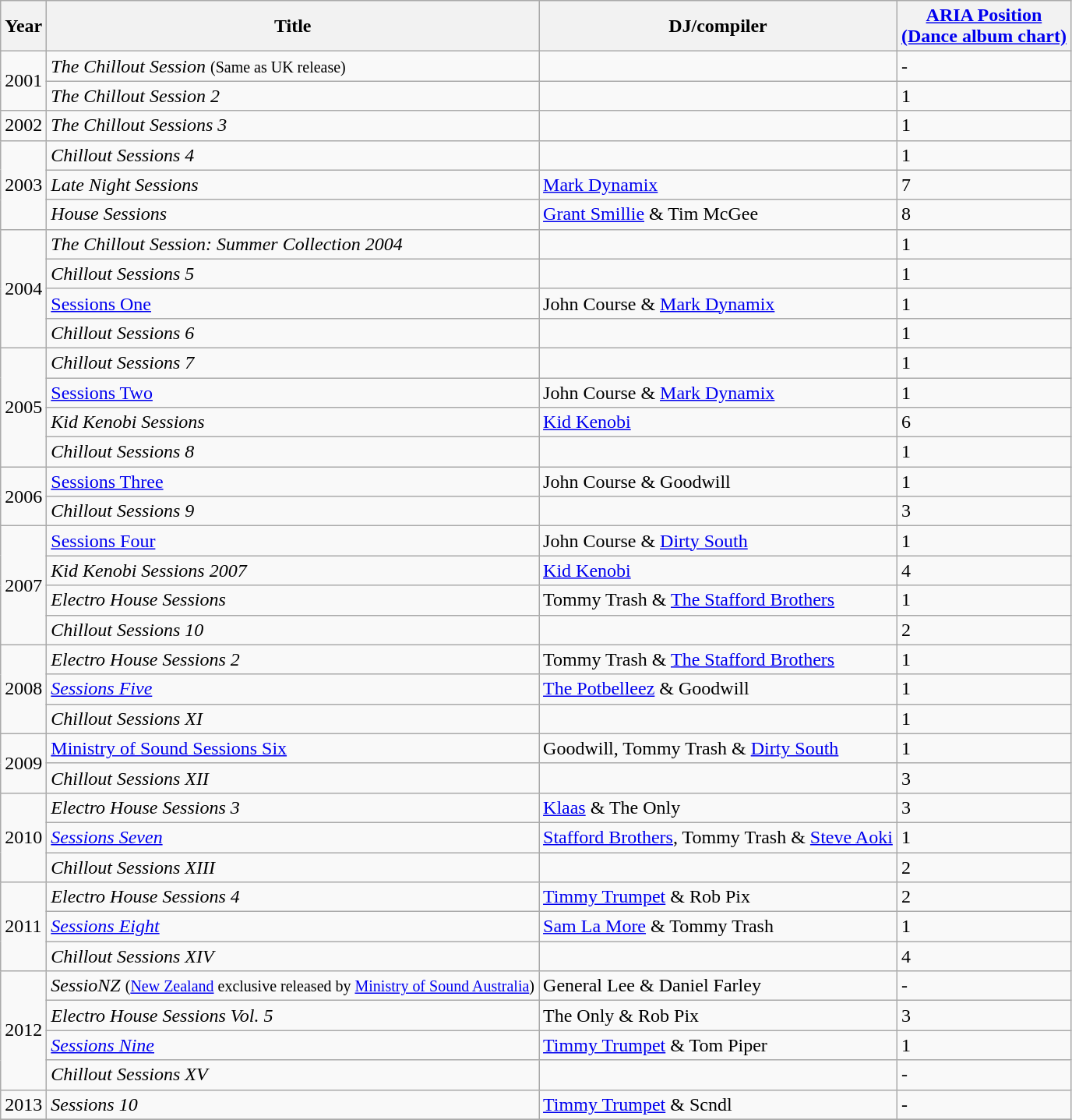<table class="wikitable">
<tr>
<th>Year</th>
<th>Title</th>
<th>DJ/compiler</th>
<th><a href='#'>ARIA Position<br>(Dance album chart)</a></th>
</tr>
<tr>
<td rowspan=2>2001</td>
<td><em>The Chillout Session</em> <small>(Same as UK release)</small></td>
<td></td>
<td>-</td>
</tr>
<tr>
<td><em>The Chillout Session 2</em></td>
<td></td>
<td>1</td>
</tr>
<tr>
<td>2002</td>
<td><em>The Chillout Sessions 3</em></td>
<td></td>
<td>1</td>
</tr>
<tr>
<td rowspan=3>2003</td>
<td><em>Chillout Sessions 4</em></td>
<td></td>
<td>1</td>
</tr>
<tr>
<td><em>Late Night Sessions</em></td>
<td><a href='#'>Mark Dynamix</a></td>
<td>7</td>
</tr>
<tr>
<td><em>House Sessions</em></td>
<td><a href='#'>Grant Smillie</a> & Tim McGee</td>
<td>8</td>
</tr>
<tr>
<td rowspan=4>2004</td>
<td><em>The Chillout Session: Summer Collection 2004</em></td>
<td></td>
<td>1</td>
</tr>
<tr>
<td><em>Chillout Sessions 5</em></td>
<td></td>
<td>1</td>
</tr>
<tr>
<td><a href='#'>Sessions One</a></td>
<td>John Course & <a href='#'>Mark Dynamix</a></td>
<td>1</td>
</tr>
<tr>
<td><em>Chillout Sessions 6</em></td>
<td></td>
<td>1</td>
</tr>
<tr>
<td rowspan=4>2005</td>
<td><em>Chillout Sessions 7</em></td>
<td></td>
<td>1</td>
</tr>
<tr>
<td><a href='#'>Sessions Two</a></td>
<td>John Course & <a href='#'>Mark Dynamix</a></td>
<td>1</td>
</tr>
<tr>
<td><em>Kid Kenobi Sessions</em></td>
<td><a href='#'>Kid Kenobi</a></td>
<td>6</td>
</tr>
<tr>
<td><em>Chillout Sessions 8</em></td>
<td></td>
<td>1</td>
</tr>
<tr>
<td rowspan=2>2006</td>
<td><a href='#'>Sessions Three</a></td>
<td>John Course & Goodwill</td>
<td>1</td>
</tr>
<tr>
<td><em>Chillout Sessions 9</em></td>
<td></td>
<td>3</td>
</tr>
<tr>
<td rowspan=4>2007</td>
<td><a href='#'>Sessions Four</a></td>
<td>John Course & <a href='#'>Dirty South</a></td>
<td>1</td>
</tr>
<tr>
<td><em>Kid Kenobi Sessions 2007</em></td>
<td><a href='#'>Kid Kenobi</a></td>
<td>4</td>
</tr>
<tr>
<td><em>Electro House Sessions</em></td>
<td>Tommy Trash & <a href='#'>The Stafford Brothers</a></td>
<td>1</td>
</tr>
<tr>
<td><em>Chillout Sessions 10</em></td>
<td></td>
<td>2</td>
</tr>
<tr>
<td rowspan=3>2008</td>
<td><em>Electro House Sessions 2</em></td>
<td>Tommy Trash & <a href='#'>The Stafford Brothers</a></td>
<td>1</td>
</tr>
<tr>
<td><em><a href='#'>Sessions Five</a></em></td>
<td><a href='#'>The Potbelleez</a> & Goodwill</td>
<td>1</td>
</tr>
<tr>
<td><em>Chillout Sessions XI</em></td>
<td></td>
<td>1</td>
</tr>
<tr>
<td rowspan=2>2009</td>
<td><a href='#'>Ministry of Sound Sessions Six</a></td>
<td>Goodwill, Tommy Trash & <a href='#'>Dirty South</a></td>
<td>1</td>
</tr>
<tr>
<td><em>Chillout Sessions XII</em></td>
<td></td>
<td>3</td>
</tr>
<tr>
<td rowspan=3>2010</td>
<td><em>Electro House Sessions 3</em></td>
<td><a href='#'>Klaas</a> & The Only</td>
<td>3</td>
</tr>
<tr>
<td><em><a href='#'>Sessions Seven</a></em></td>
<td><a href='#'>Stafford Brothers</a>, Tommy Trash & <a href='#'>Steve Aoki</a></td>
<td>1</td>
</tr>
<tr>
<td><em>Chillout Sessions XIII</em></td>
<td></td>
<td>2</td>
</tr>
<tr>
<td rowspan=3>2011</td>
<td><em>Electro House Sessions 4</em></td>
<td><a href='#'>Timmy Trumpet</a> & Rob Pix</td>
<td>2</td>
</tr>
<tr>
<td><em><a href='#'>Sessions Eight</a></em></td>
<td><a href='#'>Sam La More</a> & Tommy Trash</td>
<td>1</td>
</tr>
<tr>
<td><em>Chillout Sessions XIV</em></td>
<td></td>
<td>4</td>
</tr>
<tr>
<td rowspan=4>2012</td>
<td><em>SessioNZ</em> <small>(<a href='#'>New Zealand</a> exclusive released by <a href='#'>Ministry of Sound Australia</a>)</small></td>
<td>General Lee & Daniel Farley</td>
<td>-</td>
</tr>
<tr>
<td><em>Electro House Sessions Vol. 5</em></td>
<td>The Only & Rob Pix</td>
<td>3</td>
</tr>
<tr>
<td><em><a href='#'>Sessions Nine</a></em></td>
<td><a href='#'>Timmy Trumpet</a> & Tom Piper</td>
<td>1</td>
</tr>
<tr>
<td><em>Chillout Sessions XV</em></td>
<td></td>
<td>-</td>
</tr>
<tr>
<td>2013</td>
<td><em>Sessions 10</em></td>
<td><a href='#'>Timmy Trumpet</a> & Scndl</td>
<td>-</td>
</tr>
<tr>
</tr>
</table>
